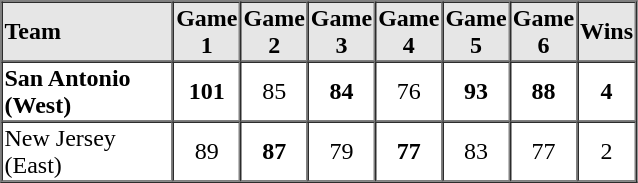<table border=1 cellspacing=0 width=425 style="margin-left:3em;">
<tr style="text-align:center; background-color:#e6e6e6;">
<th align=left width=28%>Team</th>
<th width=6%>Game 1</th>
<th width=6%>Game 2</th>
<th width=6%>Game 3</th>
<th width=6%>Game 4</th>
<th width=6%>Game 5</th>
<th width=6%>Game 6</th>
<th width=6%>Wins</th>
</tr>
<tr style="text-align:center;">
<td align=left><strong>San Antonio (West)</strong></td>
<td><strong>101</strong></td>
<td>85</td>
<td><strong>84</strong></td>
<td>76</td>
<td><strong>93</strong></td>
<td><strong>88</strong></td>
<td><strong>4</strong></td>
</tr>
<tr style="text-align:center;">
<td align=left>New Jersey (East)</td>
<td>89</td>
<td><strong>87</strong></td>
<td>79</td>
<td><strong>77</strong></td>
<td>83</td>
<td>77</td>
<td>2</td>
</tr>
<tr style="text-align:center;">
</tr>
</table>
